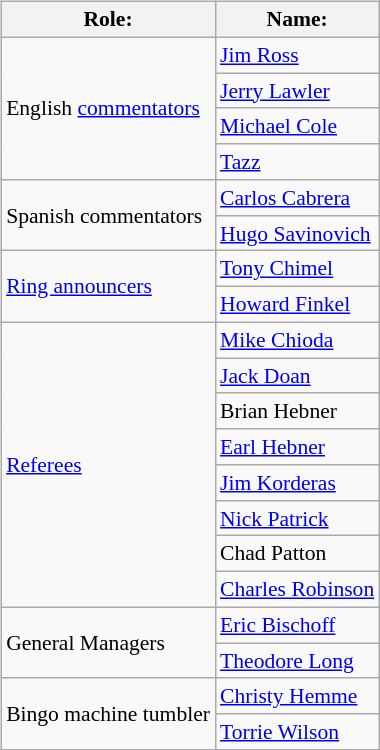<table class=wikitable style="font-size:90%; margin: 0.5em 0 0.5em 1em; float: right; clear: right;">
<tr>
<th>Role:</th>
<th>Name:</th>
</tr>
<tr>
<td rowspan=4>English <a href='#'>commentators</a></td>
<td><a href='#'>Jim Ross</a> </td>
</tr>
<tr>
<td><a href='#'>Jerry Lawler</a> </td>
</tr>
<tr>
<td><a href='#'>Michael Cole</a> </td>
</tr>
<tr>
<td><a href='#'>Tazz</a> </td>
</tr>
<tr>
<td rowspan=2>Spanish commentators</td>
<td><a href='#'>Carlos Cabrera</a> </td>
</tr>
<tr>
<td><a href='#'>Hugo Savinovich</a> </td>
</tr>
<tr>
<td rowspan=2><a href='#'>Ring announcers</a></td>
<td><a href='#'>Tony Chimel</a> </td>
</tr>
<tr>
<td><a href='#'>Howard Finkel</a> </td>
</tr>
<tr>
<td rowspan=8><a href='#'>Referees</a></td>
<td><a href='#'>Mike Chioda</a> </td>
</tr>
<tr>
<td><a href='#'>Jack Doan</a> </td>
</tr>
<tr>
<td>Brian Hebner </td>
</tr>
<tr>
<td><a href='#'>Earl Hebner</a> </td>
</tr>
<tr>
<td><a href='#'>Jim Korderas</a> </td>
</tr>
<tr>
<td><a href='#'>Nick Patrick</a> </td>
</tr>
<tr>
<td>Chad Patton </td>
</tr>
<tr>
<td><a href='#'>Charles Robinson</a> </td>
</tr>
<tr>
<td rowspan=2>General Managers</td>
<td><a href='#'>Eric Bischoff</a> </td>
</tr>
<tr>
<td><a href='#'>Theodore Long</a> </td>
</tr>
<tr>
<td rowspan=2>Bingo machine tumbler</td>
<td><a href='#'>Christy Hemme</a> </td>
</tr>
<tr>
<td><a href='#'>Torrie Wilson</a> </td>
</tr>
</table>
